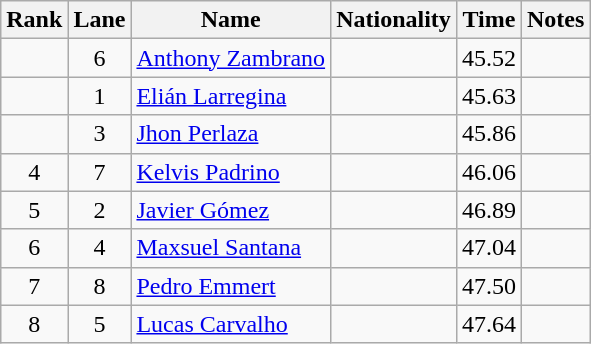<table class="wikitable sortable" style="text-align:center">
<tr>
<th>Rank</th>
<th>Lane</th>
<th>Name</th>
<th>Nationality</th>
<th>Time</th>
<th>Notes</th>
</tr>
<tr>
<td></td>
<td>6</td>
<td align=left><a href='#'>Anthony Zambrano</a></td>
<td align=left></td>
<td>45.52</td>
<td></td>
</tr>
<tr>
<td></td>
<td>1</td>
<td align=left><a href='#'>Elián Larregina</a></td>
<td align=left></td>
<td>45.63</td>
<td></td>
</tr>
<tr>
<td></td>
<td>3</td>
<td align=left><a href='#'>Jhon Perlaza</a></td>
<td align=left></td>
<td>45.86</td>
<td></td>
</tr>
<tr>
<td>4</td>
<td>7</td>
<td align=left><a href='#'>Kelvis Padrino</a></td>
<td align=left></td>
<td>46.06</td>
<td></td>
</tr>
<tr>
<td>5</td>
<td>2</td>
<td align=left><a href='#'>Javier Gómez</a></td>
<td align=left></td>
<td>46.89</td>
<td></td>
</tr>
<tr>
<td>6</td>
<td>4</td>
<td align=left><a href='#'>Maxsuel Santana</a></td>
<td align=left></td>
<td>47.04</td>
<td></td>
</tr>
<tr>
<td>7</td>
<td>8</td>
<td align=left><a href='#'>Pedro Emmert</a></td>
<td align=left></td>
<td>47.50</td>
<td></td>
</tr>
<tr>
<td>8</td>
<td>5</td>
<td align=left><a href='#'>Lucas Carvalho</a></td>
<td align=left></td>
<td>47.64</td>
<td></td>
</tr>
</table>
